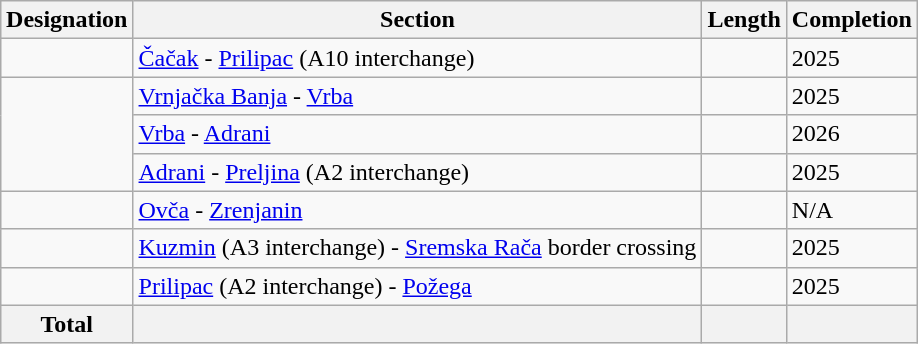<table class="wikitable" style="margin:auto;">
<tr>
<th>Designation</th>
<th>Section</th>
<th>Length</th>
<th>Completion</th>
</tr>
<tr>
<td></td>
<td><a href='#'>Čačak</a> - <a href='#'>Prilipac</a> (A10 interchange)</td>
<td></td>
<td>2025</td>
</tr>
<tr>
<td rowspan="3"></td>
<td><a href='#'>Vrnjačka Banja</a> - <a href='#'>Vrba</a></td>
<td></td>
<td>2025</td>
</tr>
<tr>
<td><a href='#'>Vrba</a> - <a href='#'>Adrani</a></td>
<td></td>
<td>2026</td>
</tr>
<tr>
<td><a href='#'>Adrani</a> - <a href='#'>Preljina</a> (A2 interchange)</td>
<td></td>
<td>2025</td>
</tr>
<tr>
<td></td>
<td><a href='#'>Ovča</a> - <a href='#'>Zrenjanin</a></td>
<td></td>
<td>N/A</td>
</tr>
<tr>
<td></td>
<td><a href='#'>Kuzmin</a> (A3 interchange) - <a href='#'>Sremska Rača</a> border crossing</td>
<td></td>
<td>2025</td>
</tr>
<tr>
<td></td>
<td><a href='#'>Prilipac</a> (A2 interchange) - <a href='#'>Požega</a></td>
<td></td>
<td>2025</td>
</tr>
<tr>
<th><strong>Total</strong></th>
<th></th>
<th><strong></strong></th>
<th></th>
</tr>
</table>
